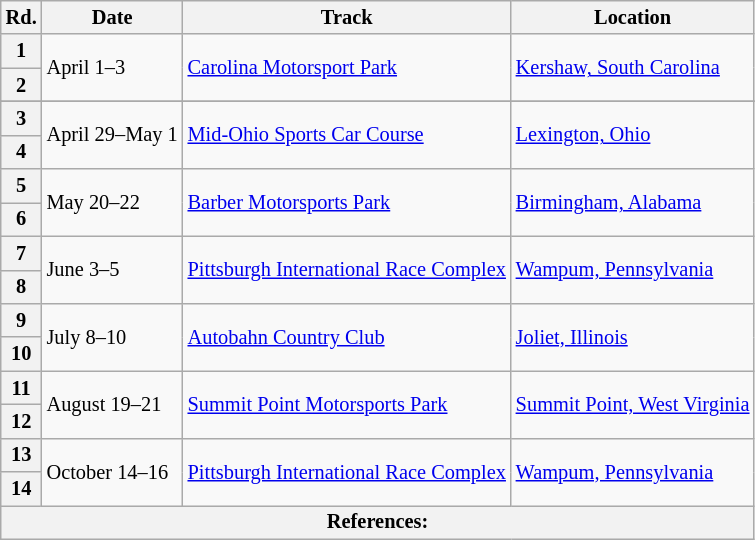<table class="wikitable" style="font-size: 85%">
<tr>
<th>Rd.</th>
<th>Date</th>
<th>Track</th>
<th>Location</th>
</tr>
<tr>
<th>1</th>
<td rowspan=2>April 1–3</td>
<td rowspan=2><a href='#'>Carolina Motorsport Park</a></td>
<td rowspan=2> <a href='#'>Kershaw, South Carolina</a></td>
</tr>
<tr>
<th>2</th>
</tr>
<tr>
</tr>
<tr>
<th>3</th>
<td rowspan=2>April 29–May 1</td>
<td rowspan=2><a href='#'>Mid-Ohio Sports Car Course</a></td>
<td rowspan=2> <a href='#'>Lexington, Ohio</a></td>
</tr>
<tr>
<th>4</th>
</tr>
<tr>
<th>5</th>
<td rowspan=2>May 20–22</td>
<td rowspan=2><a href='#'>Barber Motorsports Park</a></td>
<td rowspan=2> <a href='#'>Birmingham, Alabama</a></td>
</tr>
<tr>
<th>6</th>
</tr>
<tr>
<th>7</th>
<td rowspan=2>June 3–5</td>
<td rowspan=2><a href='#'>Pittsburgh International Race Complex</a></td>
<td rowspan=2> <a href='#'>Wampum, Pennsylvania</a></td>
</tr>
<tr>
<th>8</th>
</tr>
<tr>
<th>9</th>
<td rowspan=2>July 8–10</td>
<td rowspan=2><a href='#'>Autobahn Country Club</a></td>
<td rowspan=2> <a href='#'>Joliet, Illinois</a></td>
</tr>
<tr>
<th>10</th>
</tr>
<tr>
<th>11</th>
<td rowspan=2>August 19–21</td>
<td rowspan=2><a href='#'>Summit Point Motorsports Park</a></td>
<td rowspan=2> <a href='#'>Summit Point, West Virginia</a></td>
</tr>
<tr>
<th>12</th>
</tr>
<tr>
<th>13</th>
<td rowspan=2>October 14–16</td>
<td rowspan=2><a href='#'>Pittsburgh International Race Complex</a></td>
<td rowspan=2> <a href='#'>Wampum, Pennsylvania</a></td>
</tr>
<tr>
<th>14</th>
</tr>
<tr>
<th colspan=5>References:</th>
</tr>
</table>
